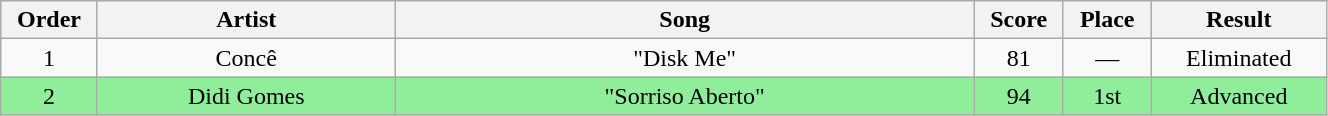<table class="wikitable" style="text-align:center; width:70%;">
<tr>
<th scope="col" width="05%">Order</th>
<th scope="col" width="17%">Artist</th>
<th scope="col" width="33%">Song</th>
<th scope="col" width="05%">Score</th>
<th scope="col" width="05%">Place</th>
<th scope="col" width="10%">Result</th>
</tr>
<tr>
<td>1</td>
<td>Concê</td>
<td>"Disk Me"</td>
<td>81</td>
<td>—</td>
<td>Eliminated</td>
</tr>
<tr bgcolor=90EE9B>
<td>2</td>
<td>Didi Gomes</td>
<td>"Sorriso Aberto"</td>
<td>94</td>
<td>1st</td>
<td>Advanced</td>
</tr>
</table>
